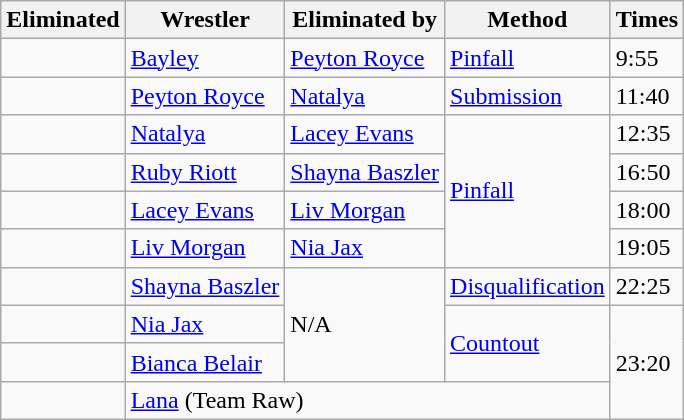<table class="wikitable sortable">
<tr>
<th>Eliminated</th>
<th>Wrestler</th>
<th>Eliminated by</th>
<th>Method</th>
<th>Times</th>
</tr>
<tr>
<td></td>
<td><a href='#'>Bayley</a></td>
<td><a href='#'>Peyton Royce</a></td>
<td><a href='#'>Pinfall</a></td>
<td>9:55</td>
</tr>
<tr>
<td></td>
<td><a href='#'>Peyton Royce</a></td>
<td><a href='#'>Natalya</a></td>
<td><a href='#'>Submission</a></td>
<td>11:40</td>
</tr>
<tr>
<td></td>
<td><a href='#'>Natalya</a></td>
<td><a href='#'>Lacey Evans</a></td>
<td rowspan=4><a href='#'>Pinfall</a></td>
<td>12:35</td>
</tr>
<tr>
<td></td>
<td><a href='#'>Ruby Riott</a></td>
<td><a href='#'>Shayna Baszler</a></td>
<td>16:50</td>
</tr>
<tr>
<td></td>
<td><a href='#'>Lacey Evans</a></td>
<td><a href='#'>Liv Morgan</a></td>
<td>18:00</td>
</tr>
<tr>
<td></td>
<td><a href='#'>Liv Morgan</a></td>
<td><a href='#'>Nia Jax</a></td>
<td>19:05</td>
</tr>
<tr>
<td></td>
<td><a href='#'>Shayna Baszler</a></td>
<td rowspan="3">N/A</td>
<td><a href='#'>Disqualification</a></td>
<td>22:25</td>
</tr>
<tr>
<td></td>
<td><a href='#'>Nia Jax</a></td>
<td rowspan=2><a href='#'>Countout</a></td>
<td rowspan=3>23:20</td>
</tr>
<tr>
<td></td>
<td><a href='#'>Bianca Belair</a></td>
</tr>
<tr>
<td></td>
<td colspan="3"><a href='#'>Lana</a> (Team Raw)</td>
</tr>
</table>
